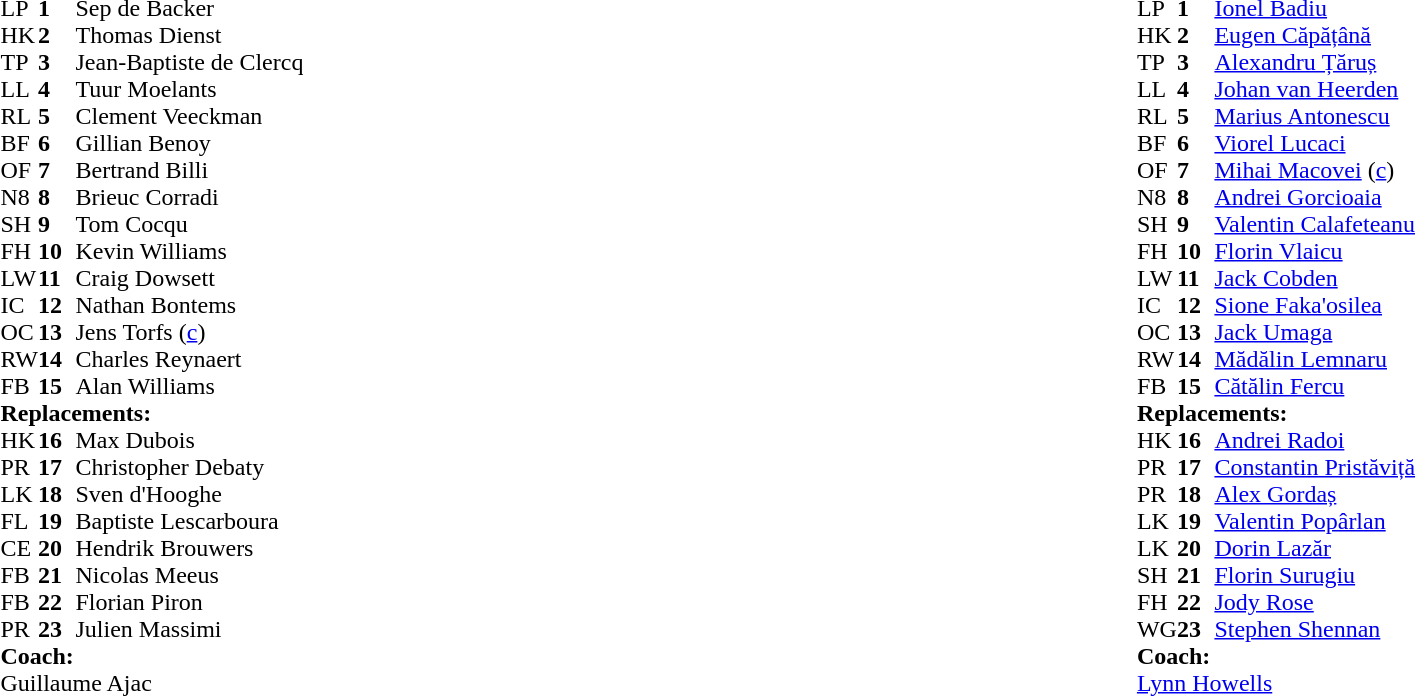<table style="width:100%">
<tr>
<td style="vertical-align:top;width:50%"><br><table cellspacing="0" cellpadding="0">
<tr>
<th width="25"></th>
<th width="25"></th>
</tr>
<tr>
<td>LP</td>
<td><strong>1</strong></td>
<td>Sep de Backer</td>
<td></td>
<td></td>
</tr>
<tr>
<td>HK</td>
<td><strong>2</strong></td>
<td>Thomas Dienst</td>
<td></td>
<td></td>
</tr>
<tr>
<td>TP</td>
<td><strong>3</strong></td>
<td>Jean-Baptiste de Clercq</td>
<td></td>
<td></td>
</tr>
<tr>
<td>LL</td>
<td><strong>4</strong></td>
<td>Tuur Moelants</td>
</tr>
<tr>
<td>RL</td>
<td><strong>5</strong></td>
<td>Clement Veeckman</td>
<td></td>
<td></td>
</tr>
<tr>
<td>BF</td>
<td><strong>6</strong></td>
<td>Gillian Benoy</td>
</tr>
<tr>
<td>OF</td>
<td><strong>7</strong></td>
<td>Bertrand Billi</td>
</tr>
<tr>
<td>N8</td>
<td><strong>8</strong></td>
<td>Brieuc Corradi</td>
<td></td>
<td></td>
</tr>
<tr>
<td>SH</td>
<td><strong>9</strong></td>
<td>Tom Cocqu</td>
</tr>
<tr>
<td>FH</td>
<td><strong>10</strong></td>
<td>Kevin Williams</td>
</tr>
<tr>
<td>LW</td>
<td><strong>11</strong></td>
<td>Craig Dowsett</td>
<td></td>
<td></td>
</tr>
<tr>
<td>IC</td>
<td><strong>12</strong></td>
<td>Nathan Bontems</td>
</tr>
<tr>
<td>OC</td>
<td><strong>13</strong></td>
<td>Jens Torfs (<a href='#'>c</a>)</td>
<td></td>
<td></td>
</tr>
<tr>
<td>RW</td>
<td><strong>14</strong></td>
<td>Charles Reynaert</td>
</tr>
<tr>
<td>FB</td>
<td><strong>15</strong></td>
<td>Alan Williams</td>
</tr>
<tr>
<td colspan=3><strong>Replacements:</strong></td>
</tr>
<tr>
<td>HK</td>
<td><strong>16</strong></td>
<td>Max Dubois</td>
<td></td>
<td></td>
</tr>
<tr>
<td>PR</td>
<td><strong>17</strong></td>
<td>Christopher Debaty</td>
<td></td>
<td></td>
</tr>
<tr>
<td>LK</td>
<td><strong>18</strong></td>
<td>Sven d'Hooghe</td>
<td></td>
<td></td>
</tr>
<tr>
<td>FL</td>
<td><strong>19</strong></td>
<td>Baptiste Lescarboura</td>
<td></td>
<td></td>
</tr>
<tr>
<td>CE</td>
<td><strong>20</strong></td>
<td>Hendrik Brouwers</td>
</tr>
<tr>
<td>FB</td>
<td><strong>21</strong></td>
<td>Nicolas Meeus</td>
<td></td>
<td></td>
</tr>
<tr>
<td>FB</td>
<td><strong>22</strong></td>
<td>Florian Piron</td>
<td></td>
<td></td>
</tr>
<tr>
<td>PR</td>
<td><strong>23</strong></td>
<td>Julien Massimi</td>
<td></td>
<td></td>
</tr>
<tr>
<td colspan=3><strong>Coach:</strong></td>
</tr>
<tr>
<td colspan="4">Guillaume Ajac</td>
</tr>
</table>
</td>
<td style="vertical-align:top"></td>
<td style="vertical-align:top;width:40%"><br><table cellspacing="0" cellpadding="0">
<tr>
<th width="25"></th>
<th width="25"></th>
</tr>
<tr>
<td>LP</td>
<td><strong>1</strong></td>
<td><a href='#'>Ionel Badiu</a></td>
</tr>
<tr>
<td>HK</td>
<td><strong>2</strong></td>
<td><a href='#'>Eugen Căpățână</a></td>
<td></td>
<td></td>
</tr>
<tr>
<td>TP</td>
<td><strong>3</strong></td>
<td><a href='#'>Alexandru Țăruș</a></td>
<td></td>
<td></td>
</tr>
<tr>
<td>LL</td>
<td><strong>4</strong></td>
<td><a href='#'>Johan van Heerden</a></td>
</tr>
<tr>
<td>RL</td>
<td><strong>5</strong></td>
<td><a href='#'>Marius Antonescu</a></td>
<td></td>
<td></td>
</tr>
<tr>
<td>BF</td>
<td><strong>6</strong></td>
<td><a href='#'>Viorel Lucaci</a></td>
<td></td>
<td></td>
</tr>
<tr>
<td>OF</td>
<td><strong>7</strong></td>
<td><a href='#'>Mihai Macovei</a> (<a href='#'>c</a>)</td>
</tr>
<tr>
<td>N8</td>
<td><strong>8</strong></td>
<td><a href='#'>Andrei Gorcioaia</a></td>
</tr>
<tr>
<td>SH</td>
<td><strong>9</strong></td>
<td><a href='#'>Valentin Calafeteanu</a></td>
<td></td>
<td></td>
</tr>
<tr>
<td>FH</td>
<td><strong>10</strong></td>
<td><a href='#'>Florin Vlaicu</a></td>
<td></td>
<td></td>
</tr>
<tr>
<td>LW</td>
<td><strong>11</strong></td>
<td><a href='#'>Jack Cobden</a></td>
</tr>
<tr>
<td>IC</td>
<td><strong>12</strong></td>
<td><a href='#'>Sione Faka'osilea</a></td>
</tr>
<tr>
<td>OC</td>
<td><strong>13</strong></td>
<td><a href='#'>Jack Umaga</a></td>
</tr>
<tr>
<td>RW</td>
<td><strong>14</strong></td>
<td><a href='#'>Mădălin Lemnaru</a></td>
<td></td>
<td></td>
</tr>
<tr>
<td>FB</td>
<td><strong>15</strong></td>
<td><a href='#'>Cătălin Fercu</a></td>
</tr>
<tr>
<td colspan=3><strong>Replacements:</strong></td>
</tr>
<tr>
<td>HK</td>
<td><strong>16</strong></td>
<td><a href='#'>Andrei Radoi</a></td>
<td></td>
<td></td>
</tr>
<tr>
<td>PR</td>
<td><strong>17</strong></td>
<td><a href='#'>Constantin Pristăviță</a></td>
</tr>
<tr>
<td>PR</td>
<td><strong>18</strong></td>
<td><a href='#'>Alex Gordaș</a></td>
<td></td>
<td></td>
</tr>
<tr>
<td>LK</td>
<td><strong>19</strong></td>
<td><a href='#'>Valentin Popârlan</a></td>
<td></td>
<td></td>
</tr>
<tr>
<td>LK</td>
<td><strong>20</strong></td>
<td><a href='#'>Dorin Lazăr</a></td>
<td></td>
<td></td>
</tr>
<tr>
<td>SH</td>
<td><strong>21</strong></td>
<td><a href='#'>Florin Surugiu</a></td>
<td></td>
<td></td>
</tr>
<tr>
<td>FH</td>
<td><strong>22</strong></td>
<td><a href='#'>Jody Rose</a></td>
<td></td>
<td></td>
</tr>
<tr>
<td>WG</td>
<td><strong>23</strong></td>
<td><a href='#'>Stephen Shennan</a></td>
<td></td>
<td></td>
</tr>
<tr>
<td colspan=3><strong>Coach:</strong></td>
</tr>
<tr>
<td colspan="4"><a href='#'>Lynn Howells</a></td>
</tr>
</table>
</td>
</tr>
</table>
